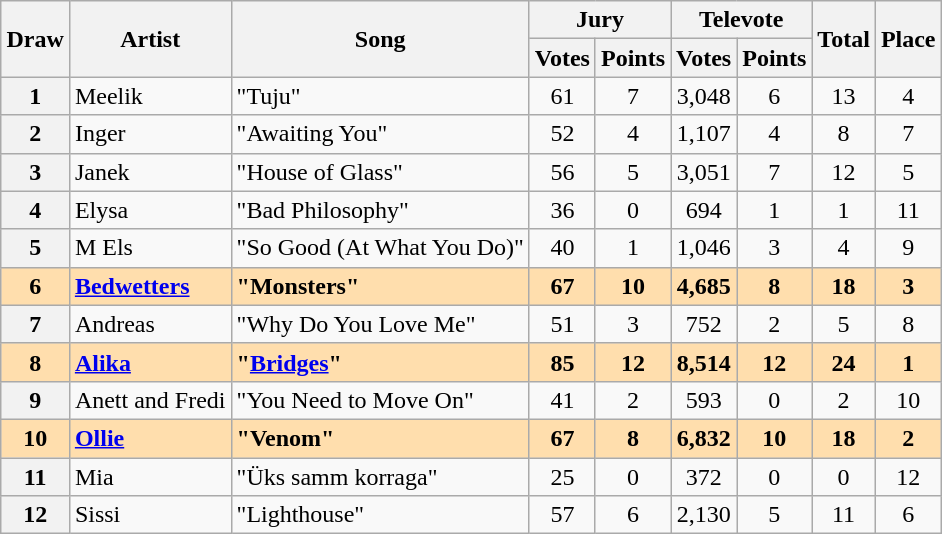<table class="sortable wikitable plainrowheaders" style="margin: 1em auto 1em auto; text-align:left;">
<tr>
<th rowspan="2" scope="col">Draw</th>
<th rowspan="2" scope="col">Artist</th>
<th rowspan="2" scope="col">Song</th>
<th colspan="2" scope="col">Jury</th>
<th colspan="2" scope="col">Televote</th>
<th rowspan="2" scope="col">Total</th>
<th rowspan="2" scope="col">Place</th>
</tr>
<tr>
<th>Votes</th>
<th>Points</th>
<th>Votes</th>
<th>Points</th>
</tr>
<tr>
<th scope="row" style="text-align:center;">1</th>
<td>Meelik</td>
<td>"Tuju"</td>
<td align="center">61</td>
<td align="center">7</td>
<td align="center">3,048</td>
<td align="center">6</td>
<td align="center">13</td>
<td align="center">4</td>
</tr>
<tr>
<th scope="row" style="text-align:center;">2</th>
<td>Inger</td>
<td>"Awaiting You"</td>
<td align="center">52</td>
<td align="center">4</td>
<td align="center">1,107</td>
<td align="center">4</td>
<td align="center">8</td>
<td align="center">7</td>
</tr>
<tr>
<th scope="row" style="text-align:center;">3</th>
<td>Janek</td>
<td>"House of Glass"</td>
<td align="center">56</td>
<td align="center">5</td>
<td align="center">3,051</td>
<td align="center">7</td>
<td align="center">12</td>
<td align="center">5</td>
</tr>
<tr>
<th scope="row" style="text-align:center;">4</th>
<td>Elysa</td>
<td>"Bad Philosophy"</td>
<td align="center">36</td>
<td align="center">0</td>
<td align="center">694</td>
<td align="center">1</td>
<td align="center">1</td>
<td align="center">11</td>
</tr>
<tr>
<th scope="row" style="text-align:center;">5</th>
<td>M Els</td>
<td>"So Good (At What You Do)"</td>
<td align="center">40</td>
<td align="center">1</td>
<td align="center">1,046</td>
<td align="center">3</td>
<td align="center">4</td>
<td align="center">9</td>
</tr>
<tr style="font-weight:bold; background:navajowhite;">
<th scope="row" style="text-align:center; font-weight:bold; background:navajowhite;">6</th>
<td style="font-weight:bold; background:navajowhite;"><a href='#'>Bedwetters</a></td>
<td style="font-weight:bold; background:navajowhite;">"Monsters"</td>
<td align="center" style="font-weight:bold; background:navajowhite;">67</td>
<td align="center" style="font-weight:bold; background:navajowhite;">10</td>
<td align="center" style="font-weight:bold; background:navajowhite;">4,685</td>
<td align="center" style="font-weight:bold; background:navajowhite;">8</td>
<td align="center" style="font-weight:bold; background:navajowhite;">18</td>
<td align="center" style="font-weight:bold; background:navajowhite;">3</td>
</tr>
<tr>
<th scope="row" style="text-align:center;">7</th>
<td>Andreas</td>
<td>"Why Do You Love Me"</td>
<td align="center">51</td>
<td align="center">3</td>
<td align="center">752</td>
<td align="center">2</td>
<td align="center">5</td>
<td align="center">8</td>
</tr>
<tr style="font-weight:bold; background:navajowhite;">
<th scope="row" style="text-align:center; font-weight:bold; background:navajowhite;">8</th>
<td style="font-weight:bold; background:navajowhite;"><a href='#'>Alika</a></td>
<td style="font-weight:bold; background:navajowhite;">"<a href='#'>Bridges</a>"</td>
<td align="center" style="font-weight:bold; background:navajowhite;">85</td>
<td align="center" style="font-weight:bold; background:navajowhite;">12</td>
<td align="center" style="font-weight:bold; background:navajowhite;">8,514</td>
<td align="center" style="font-weight:bold; background:navajowhite;">12</td>
<td align="center" style="font-weight:bold; background:navajowhite;">24</td>
<td align="center" style="font-weight:bold; background:navajowhite;">1</td>
</tr>
<tr>
<th scope="row" style="text-align:center;">9</th>
<td>Anett and Fredi</td>
<td>"You Need to Move On"</td>
<td align="center">41</td>
<td align="center">2</td>
<td align="center">593</td>
<td align="center">0</td>
<td align="center">2</td>
<td align="center">10</td>
</tr>
<tr style="font-weight:bold; background:navajowhite;">
<th scope="row" style="text-align:center; font-weight:bold; background:navajowhite;">10</th>
<td style="font-weight:bold; background:navajowhite;"><a href='#'>Ollie</a></td>
<td style="font-weight:bold; background:navajowhite;">"Venom"</td>
<td align="center" style="font-weight:bold; background:navajowhite;">67</td>
<td align="center" style="font-weight:bold; background:navajowhite;">8</td>
<td align="center" style="font-weight:bold; background:navajowhite;">6,832</td>
<td align="center" style="font-weight:bold; background:navajowhite;">10</td>
<td align="center" style="font-weight:bold; background:navajowhite;">18</td>
<td align="center" style="font-weight:bold; background:navajowhite;">2</td>
</tr>
<tr>
<th scope="row" style="text-align:center;">11</th>
<td>Mia</td>
<td>"Üks samm korraga"</td>
<td align="center">25</td>
<td align="center">0</td>
<td align="center">372</td>
<td align="center">0</td>
<td align="center">0</td>
<td align="center">12</td>
</tr>
<tr>
<th scope="row" style="text-align:center;">12</th>
<td>Sissi</td>
<td>"Lighthouse"</td>
<td align="center">57</td>
<td align="center">6</td>
<td align="center">2,130</td>
<td align="center">5</td>
<td align="center">11</td>
<td align="center">6</td>
</tr>
</table>
